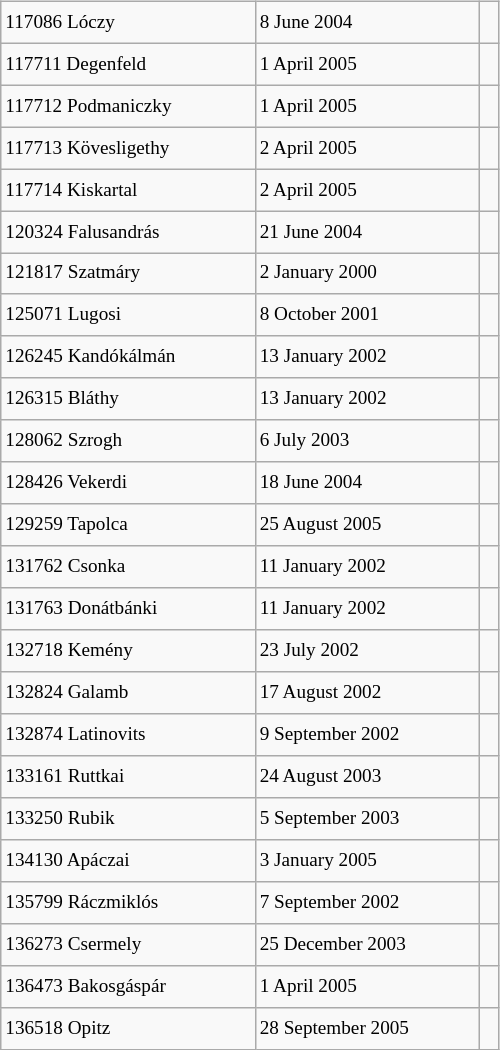<table class="wikitable" style="font-size: 80%; float: left; width: 26em; margin-right: 1em; height: 700px">
<tr>
<td>117086 Lóczy</td>
<td>8 June 2004</td>
<td> </td>
</tr>
<tr>
<td>117711 Degenfeld</td>
<td>1 April 2005</td>
<td></td>
</tr>
<tr>
<td>117712 Podmaniczky</td>
<td>1 April 2005</td>
<td></td>
</tr>
<tr>
<td>117713 Kövesligethy</td>
<td>2 April 2005</td>
<td></td>
</tr>
<tr>
<td>117714 Kiskartal</td>
<td>2 April 2005</td>
<td></td>
</tr>
<tr>
<td>120324 Falusandrás</td>
<td>21 June 2004</td>
<td></td>
</tr>
<tr>
<td>121817 Szatmáry</td>
<td>2 January 2000</td>
<td> </td>
</tr>
<tr>
<td>125071 Lugosi</td>
<td>8 October 2001</td>
<td></td>
</tr>
<tr>
<td>126245 Kandókálmán</td>
<td>13 January 2002</td>
<td> </td>
</tr>
<tr>
<td>126315 Bláthy</td>
<td>13 January 2002</td>
<td> </td>
</tr>
<tr>
<td>128062 Szrogh</td>
<td>6 July 2003</td>
<td> </td>
</tr>
<tr>
<td>128426 Vekerdi</td>
<td>18 June 2004</td>
<td></td>
</tr>
<tr>
<td>129259 Tapolca</td>
<td>25 August 2005</td>
<td> </td>
</tr>
<tr>
<td>131762 Csonka</td>
<td>11 January 2002</td>
<td> </td>
</tr>
<tr>
<td>131763 Donátbánki</td>
<td>11 January 2002</td>
<td> </td>
</tr>
<tr>
<td>132718 Kemény</td>
<td>23 July 2002</td>
<td></td>
</tr>
<tr>
<td>132824 Galamb</td>
<td>17 August 2002</td>
<td></td>
</tr>
<tr>
<td>132874 Latinovits</td>
<td>9 September 2002</td>
<td></td>
</tr>
<tr>
<td>133161 Ruttkai</td>
<td>24 August 2003</td>
<td> </td>
</tr>
<tr>
<td>133250 Rubik</td>
<td>5 September 2003</td>
<td> </td>
</tr>
<tr>
<td>134130 Apáczai</td>
<td>3 January 2005</td>
<td></td>
</tr>
<tr>
<td>135799 Ráczmiklós</td>
<td>7 September 2002</td>
<td></td>
</tr>
<tr>
<td>136273 Csermely</td>
<td>25 December 2003</td>
<td></td>
</tr>
<tr>
<td>136473 Bakosgáspár</td>
<td>1 April 2005</td>
<td></td>
</tr>
<tr>
<td>136518 Opitz</td>
<td>28 September 2005</td>
<td></td>
</tr>
</table>
